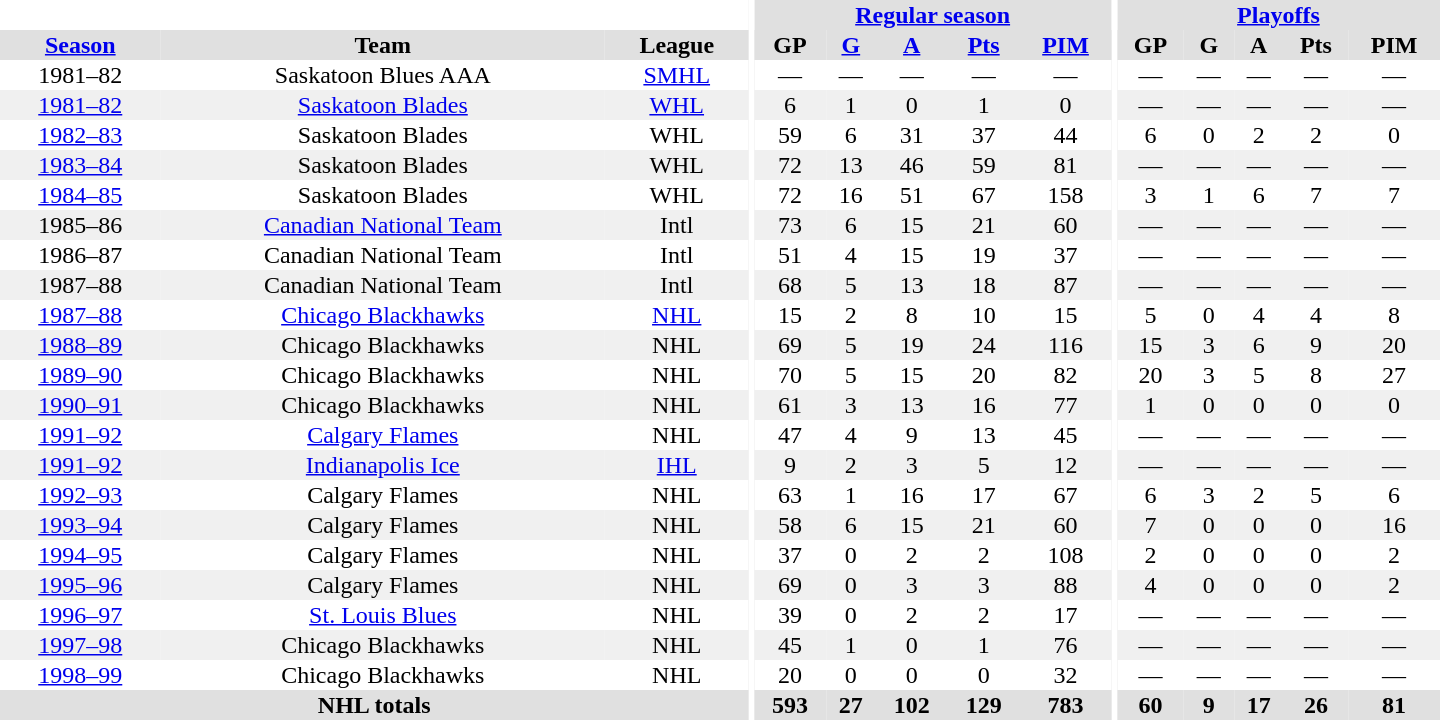<table border="0" cellpadding="1" cellspacing="0" style="text-align:center; width:60em">
<tr bgcolor="#e0e0e0">
<th colspan="3" bgcolor="#ffffff"></th>
<th rowspan="100" bgcolor="#ffffff"></th>
<th colspan="5"><a href='#'>Regular season</a></th>
<th rowspan="100" bgcolor="#ffffff"></th>
<th colspan="5"><a href='#'>Playoffs</a></th>
</tr>
<tr bgcolor="#e0e0e0">
<th><a href='#'>Season</a></th>
<th>Team</th>
<th>League</th>
<th>GP</th>
<th><a href='#'>G</a></th>
<th><a href='#'>A</a></th>
<th><a href='#'>Pts</a></th>
<th><a href='#'>PIM</a></th>
<th>GP</th>
<th>G</th>
<th>A</th>
<th>Pts</th>
<th>PIM</th>
</tr>
<tr>
<td>1981–82</td>
<td>Saskatoon Blues AAA</td>
<td><a href='#'>SMHL</a></td>
<td>—</td>
<td>—</td>
<td>—</td>
<td>—</td>
<td>—</td>
<td>—</td>
<td>—</td>
<td>—</td>
<td>—</td>
<td>—</td>
</tr>
<tr bgcolor="#f0f0f0">
<td><a href='#'>1981–82</a></td>
<td><a href='#'>Saskatoon Blades</a></td>
<td><a href='#'>WHL</a></td>
<td>6</td>
<td>1</td>
<td>0</td>
<td>1</td>
<td>0</td>
<td>—</td>
<td>—</td>
<td>—</td>
<td>—</td>
<td>—</td>
</tr>
<tr>
<td><a href='#'>1982–83</a></td>
<td>Saskatoon Blades</td>
<td>WHL</td>
<td>59</td>
<td>6</td>
<td>31</td>
<td>37</td>
<td>44</td>
<td>6</td>
<td>0</td>
<td>2</td>
<td>2</td>
<td>0</td>
</tr>
<tr bgcolor="#f0f0f0">
<td><a href='#'>1983–84</a></td>
<td>Saskatoon Blades</td>
<td>WHL</td>
<td>72</td>
<td>13</td>
<td>46</td>
<td>59</td>
<td>81</td>
<td>—</td>
<td>—</td>
<td>—</td>
<td>—</td>
<td>—</td>
</tr>
<tr>
<td><a href='#'>1984–85</a></td>
<td>Saskatoon Blades</td>
<td>WHL</td>
<td>72</td>
<td>16</td>
<td>51</td>
<td>67</td>
<td>158</td>
<td>3</td>
<td>1</td>
<td>6</td>
<td>7</td>
<td>7</td>
</tr>
<tr bgcolor="#f0f0f0">
<td>1985–86</td>
<td><a href='#'>Canadian National Team</a></td>
<td>Intl</td>
<td>73</td>
<td>6</td>
<td>15</td>
<td>21</td>
<td>60</td>
<td>—</td>
<td>—</td>
<td>—</td>
<td>—</td>
<td>—</td>
</tr>
<tr>
<td>1986–87</td>
<td>Canadian National Team</td>
<td>Intl</td>
<td>51</td>
<td>4</td>
<td>15</td>
<td>19</td>
<td>37</td>
<td>—</td>
<td>—</td>
<td>—</td>
<td>—</td>
<td>—</td>
</tr>
<tr bgcolor="#f0f0f0">
<td>1987–88</td>
<td>Canadian National Team</td>
<td>Intl</td>
<td>68</td>
<td>5</td>
<td>13</td>
<td>18</td>
<td>87</td>
<td>—</td>
<td>—</td>
<td>—</td>
<td>—</td>
<td>—</td>
</tr>
<tr>
<td><a href='#'>1987–88</a></td>
<td><a href='#'>Chicago Blackhawks</a></td>
<td><a href='#'>NHL</a></td>
<td>15</td>
<td>2</td>
<td>8</td>
<td>10</td>
<td>15</td>
<td>5</td>
<td>0</td>
<td>4</td>
<td>4</td>
<td>8</td>
</tr>
<tr bgcolor="#f0f0f0">
<td><a href='#'>1988–89</a></td>
<td>Chicago Blackhawks</td>
<td>NHL</td>
<td>69</td>
<td>5</td>
<td>19</td>
<td>24</td>
<td>116</td>
<td>15</td>
<td>3</td>
<td>6</td>
<td>9</td>
<td>20</td>
</tr>
<tr>
<td><a href='#'>1989–90</a></td>
<td>Chicago Blackhawks</td>
<td>NHL</td>
<td>70</td>
<td>5</td>
<td>15</td>
<td>20</td>
<td>82</td>
<td>20</td>
<td>3</td>
<td>5</td>
<td>8</td>
<td>27</td>
</tr>
<tr bgcolor="#f0f0f0">
<td><a href='#'>1990–91</a></td>
<td>Chicago Blackhawks</td>
<td>NHL</td>
<td>61</td>
<td>3</td>
<td>13</td>
<td>16</td>
<td>77</td>
<td>1</td>
<td>0</td>
<td>0</td>
<td>0</td>
<td>0</td>
</tr>
<tr>
<td><a href='#'>1991–92</a></td>
<td><a href='#'>Calgary Flames</a></td>
<td>NHL</td>
<td>47</td>
<td>4</td>
<td>9</td>
<td>13</td>
<td>45</td>
<td>—</td>
<td>—</td>
<td>—</td>
<td>—</td>
<td>—</td>
</tr>
<tr bgcolor="#f0f0f0">
<td><a href='#'>1991–92</a></td>
<td><a href='#'>Indianapolis Ice</a></td>
<td><a href='#'>IHL</a></td>
<td>9</td>
<td>2</td>
<td>3</td>
<td>5</td>
<td>12</td>
<td>—</td>
<td>—</td>
<td>—</td>
<td>—</td>
<td>—</td>
</tr>
<tr>
<td><a href='#'>1992–93</a></td>
<td>Calgary Flames</td>
<td>NHL</td>
<td>63</td>
<td>1</td>
<td>16</td>
<td>17</td>
<td>67</td>
<td>6</td>
<td>3</td>
<td>2</td>
<td>5</td>
<td>6</td>
</tr>
<tr bgcolor="#f0f0f0">
<td><a href='#'>1993–94</a></td>
<td>Calgary Flames</td>
<td>NHL</td>
<td>58</td>
<td>6</td>
<td>15</td>
<td>21</td>
<td>60</td>
<td>7</td>
<td>0</td>
<td>0</td>
<td>0</td>
<td>16</td>
</tr>
<tr>
<td><a href='#'>1994–95</a></td>
<td>Calgary Flames</td>
<td>NHL</td>
<td>37</td>
<td>0</td>
<td>2</td>
<td>2</td>
<td>108</td>
<td>2</td>
<td>0</td>
<td>0</td>
<td>0</td>
<td>2</td>
</tr>
<tr bgcolor="#f0f0f0">
<td><a href='#'>1995–96</a></td>
<td>Calgary Flames</td>
<td>NHL</td>
<td>69</td>
<td>0</td>
<td>3</td>
<td>3</td>
<td>88</td>
<td>4</td>
<td>0</td>
<td>0</td>
<td>0</td>
<td>2</td>
</tr>
<tr>
<td><a href='#'>1996–97</a></td>
<td><a href='#'>St. Louis Blues</a></td>
<td>NHL</td>
<td>39</td>
<td>0</td>
<td>2</td>
<td>2</td>
<td>17</td>
<td>—</td>
<td>—</td>
<td>—</td>
<td>—</td>
<td>—</td>
</tr>
<tr bgcolor="#f0f0f0">
<td><a href='#'>1997–98</a></td>
<td>Chicago Blackhawks</td>
<td>NHL</td>
<td>45</td>
<td>1</td>
<td>0</td>
<td>1</td>
<td>76</td>
<td>—</td>
<td>—</td>
<td>—</td>
<td>—</td>
<td>—</td>
</tr>
<tr>
<td><a href='#'>1998–99</a></td>
<td>Chicago Blackhawks</td>
<td>NHL</td>
<td>20</td>
<td>0</td>
<td>0</td>
<td>0</td>
<td>32</td>
<td>—</td>
<td>—</td>
<td>—</td>
<td>—</td>
<td>—</td>
</tr>
<tr bgcolor="#e0e0e0">
<th colspan="3">NHL totals</th>
<th>593</th>
<th>27</th>
<th>102</th>
<th>129</th>
<th>783</th>
<th>60</th>
<th>9</th>
<th>17</th>
<th>26</th>
<th>81</th>
</tr>
</table>
